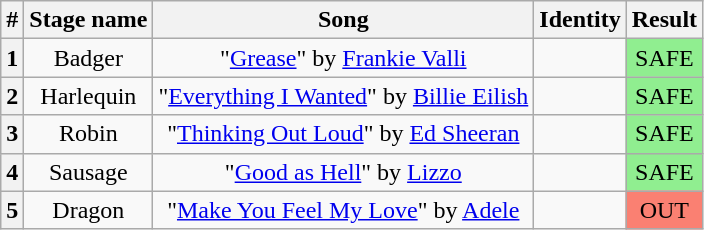<table class="wikitable plainrowheaders" style="text-align: center;">
<tr>
<th>#</th>
<th>Stage name</th>
<th>Song</th>
<th>Identity</th>
<th>Result</th>
</tr>
<tr>
<th>1</th>
<td>Badger</td>
<td>"<a href='#'>Grease</a>" by <a href='#'>Frankie Valli</a></td>
<td></td>
<td bgcolor="lightgreen">SAFE</td>
</tr>
<tr>
<th>2</th>
<td>Harlequin</td>
<td>"<a href='#'>Everything I Wanted</a>" by <a href='#'>Billie Eilish</a></td>
<td></td>
<td bgcolor="lightgreen">SAFE</td>
</tr>
<tr>
<th>3</th>
<td>Robin</td>
<td>"<a href='#'>Thinking Out Loud</a>" by <a href='#'>Ed Sheeran</a></td>
<td></td>
<td bgcolor="lightgreen">SAFE</td>
</tr>
<tr>
<th>4</th>
<td>Sausage</td>
<td>"<a href='#'>Good as Hell</a>" by <a href='#'>Lizzo</a></td>
<td></td>
<td bgcolor="lightgreen">SAFE</td>
</tr>
<tr>
<th>5</th>
<td>Dragon</td>
<td>"<a href='#'>Make You Feel My Love</a>" by <a href='#'>Adele</a></td>
<td></td>
<td bgcolor=salmon>OUT</td>
</tr>
</table>
